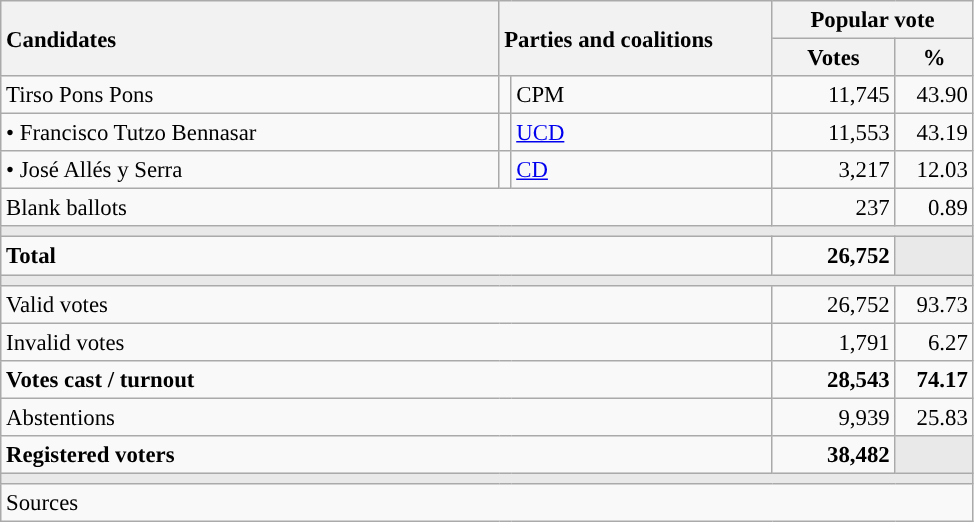<table class="wikitable" style="text-align:right; font-size:95%;">
<tr>
<th style="text-align:left;" rowspan="2" width="325">Candidates</th>
<th style="text-align:left;" rowspan="2" colspan="2" width="175">Parties and coalitions</th>
<th colspan="2">Popular vote</th>
</tr>
<tr>
<th width="75">Votes</th>
<th width="45">%</th>
</tr>
<tr>
<td align="left"> Tirso Pons Pons</td>
<td width="1" style="color:inherit;background:"></td>
<td align="left">CPM</td>
<td>11,745</td>
<td>43.90</td>
</tr>
<tr>
<td align="left">• Francisco Tutzo Bennasar</td>
<td style="color:inherit;background:"></td>
<td align="left"><a href='#'>UCD</a></td>
<td>11,553</td>
<td>43.19</td>
</tr>
<tr>
<td align="left">• José Allés y Serra</td>
<td style="color:inherit;background:"></td>
<td align="left"><a href='#'>CD</a></td>
<td>3,217</td>
<td>12.03</td>
</tr>
<tr>
<td align="left" colspan="3">Blank ballots</td>
<td>237</td>
<td>0.89</td>
</tr>
<tr>
<td colspan="5" bgcolor="#E9E9E9"></td>
</tr>
<tr style="font-weight:bold;">
<td align="left" colspan="3">Total</td>
<td>26,752</td>
<td bgcolor="#E9E9E9"></td>
</tr>
<tr>
<td colspan="5" bgcolor="#E9E9E9"></td>
</tr>
<tr>
<td align="left" colspan="3">Valid votes</td>
<td>26,752</td>
<td>93.73</td>
</tr>
<tr>
<td align="left" colspan="3">Invalid votes</td>
<td>1,791</td>
<td>6.27</td>
</tr>
<tr style="font-weight:bold;">
<td align="left" colspan="3">Votes cast / turnout</td>
<td>28,543</td>
<td>74.17</td>
</tr>
<tr>
<td align="left" colspan="3">Abstentions</td>
<td>9,939</td>
<td>25.83</td>
</tr>
<tr style="font-weight:bold;">
<td align="left" colspan="3">Registered voters</td>
<td>38,482</td>
<td bgcolor="#E9E9E9"></td>
</tr>
<tr>
<td colspan="5" bgcolor="#E9E9E9"></td>
</tr>
<tr>
<td align="left" colspan="5">Sources</td>
</tr>
</table>
